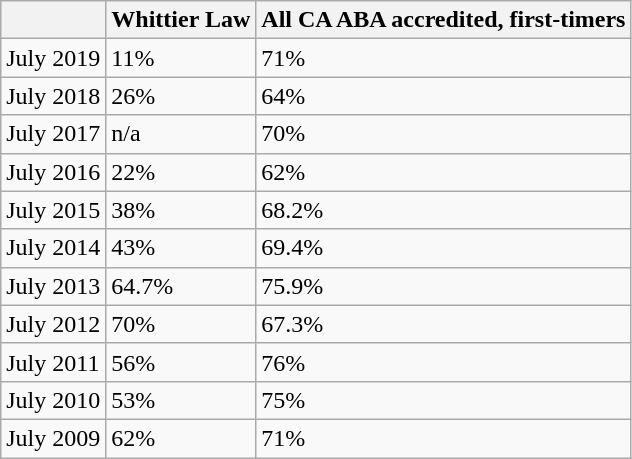<table class="wikitable">
<tr>
<th></th>
<th>Whittier Law</th>
<th>All CA ABA accredited, first-timers</th>
</tr>
<tr>
<td>July 2019</td>
<td>11%</td>
<td>71%</td>
</tr>
<tr>
<td>July 2018</td>
<td>26%</td>
<td>64%</td>
</tr>
<tr>
<td>July 2017</td>
<td>n/a</td>
<td>70%</td>
</tr>
<tr>
<td>July 2016</td>
<td>22%</td>
<td>62%</td>
</tr>
<tr>
<td>July 2015</td>
<td>38%</td>
<td>68.2%</td>
</tr>
<tr>
<td>July 2014</td>
<td>43%</td>
<td>69.4%</td>
</tr>
<tr>
<td>July 2013</td>
<td>64.7%</td>
<td>75.9%</td>
</tr>
<tr>
<td>July 2012</td>
<td>70%</td>
<td>67.3%</td>
</tr>
<tr>
<td>July 2011</td>
<td>56%</td>
<td>76%</td>
</tr>
<tr>
<td>July 2010</td>
<td>53%</td>
<td>75%</td>
</tr>
<tr>
<td>July 2009</td>
<td>62%</td>
<td>71%</td>
</tr>
</table>
